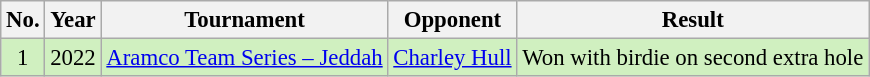<table class="wikitable" style="font-size:95%;">
<tr>
<th>No.</th>
<th>Year</th>
<th>Tournament</th>
<th>Opponent</th>
<th>Result</th>
</tr>
<tr style="background:#D0F0C0;">
<td align=center>1</td>
<td>2022</td>
<td><a href='#'>Aramco Team Series – Jeddah</a></td>
<td> <a href='#'>Charley Hull</a></td>
<td>Won with birdie on second extra hole</td>
</tr>
</table>
